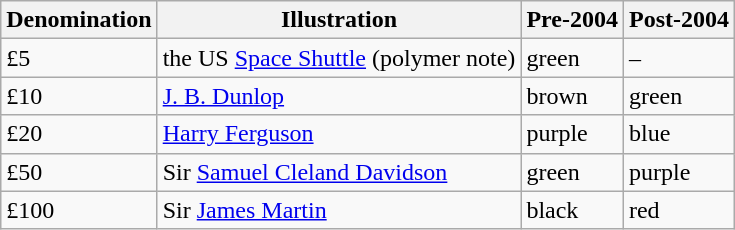<table class="wikitable">
<tr>
<th>Denomination</th>
<th>Illustration</th>
<th>Pre-2004</th>
<th>Post-2004</th>
</tr>
<tr>
<td>£5</td>
<td>the US <a href='#'>Space Shuttle</a> (polymer note)</td>
<td>green</td>
<td>–</td>
</tr>
<tr>
<td>£10</td>
<td><a href='#'>J. B. Dunlop</a></td>
<td>brown</td>
<td>green</td>
</tr>
<tr>
<td>£20</td>
<td><a href='#'>Harry Ferguson</a></td>
<td>purple</td>
<td>blue</td>
</tr>
<tr>
<td>£50</td>
<td>Sir <a href='#'>Samuel Cleland Davidson</a></td>
<td>green</td>
<td>purple</td>
</tr>
<tr>
<td>£100</td>
<td>Sir <a href='#'>James Martin</a></td>
<td>black</td>
<td>red</td>
</tr>
</table>
